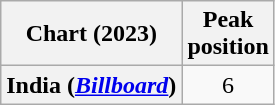<table class="wikitable sortable plainrowheaders" style="text-align:center">
<tr>
<th scope="col">Chart (2023)</th>
<th scope="col">Peak<br>position</th>
</tr>
<tr>
<th scope="row">India (<em><a href='#'>Billboard</a></em>)<br></th>
<td>6</td>
</tr>
</table>
